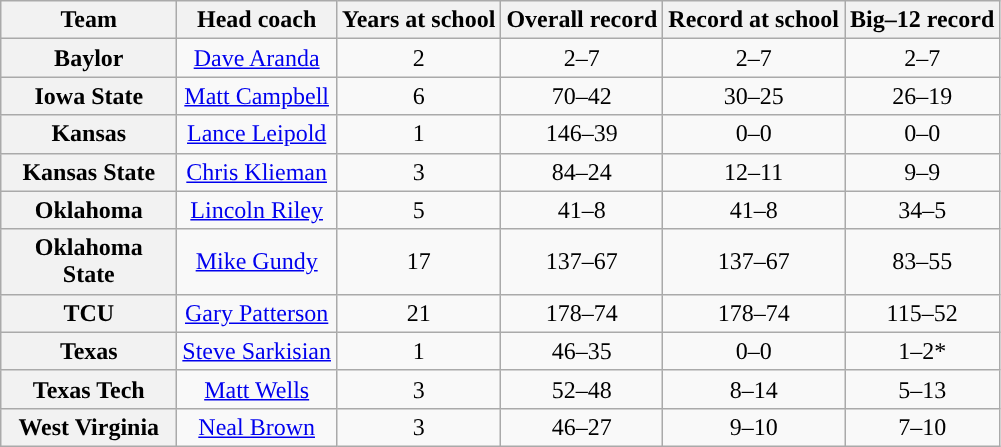<table class="wikitable sortable" style="text-align: center;">
<tr>
<th style="width:110px;">Team</th>
<th>Head coach</th>
<th>Years at school</th>
<th>Overall record</th>
<th>Record at school</th>
<th>Big–12 record</th>
</tr>
<tr>
<th>Baylor</th>
<td><a href='#'>Dave Aranda</a></td>
<td>2</td>
<td>2–7</td>
<td>2–7</td>
<td>2–7</td>
</tr>
<tr>
<th>Iowa State</th>
<td><a href='#'>Matt Campbell</a></td>
<td>6</td>
<td>70–42</td>
<td>30–25</td>
<td>26–19</td>
</tr>
<tr>
<th>Kansas</th>
<td><a href='#'>Lance Leipold</a></td>
<td>1</td>
<td>146–39</td>
<td>0–0</td>
<td>0–0</td>
</tr>
<tr>
<th>Kansas State</th>
<td><a href='#'>Chris Klieman</a></td>
<td>3</td>
<td>84–24</td>
<td>12–11</td>
<td>9–9</td>
</tr>
<tr>
<th>Oklahoma</th>
<td><a href='#'>Lincoln Riley</a></td>
<td>5</td>
<td>41–8</td>
<td>41–8</td>
<td>34–5</td>
</tr>
<tr>
<th>Oklahoma State</th>
<td><a href='#'>Mike Gundy</a></td>
<td>17</td>
<td>137–67</td>
<td>137–67</td>
<td>83–55</td>
</tr>
<tr>
<th>TCU</th>
<td><a href='#'>Gary Patterson</a></td>
<td>21</td>
<td>178–74</td>
<td>178–74</td>
<td>115–52</td>
</tr>
<tr>
<th>Texas</th>
<td><a href='#'>Steve Sarkisian</a></td>
<td>1</td>
<td>46–35</td>
<td>0–0</td>
<td>1–2*</td>
</tr>
<tr>
<th>Texas Tech</th>
<td><a href='#'>Matt Wells</a></td>
<td>3</td>
<td>52–48</td>
<td>8–14</td>
<td>5–13</td>
</tr>
<tr>
<th>West Virginia</th>
<td><a href='#'>Neal Brown</a></td>
<td>3</td>
<td>46–27</td>
<td>9–10</td>
<td>7–10</td>
</tr>
</table>
